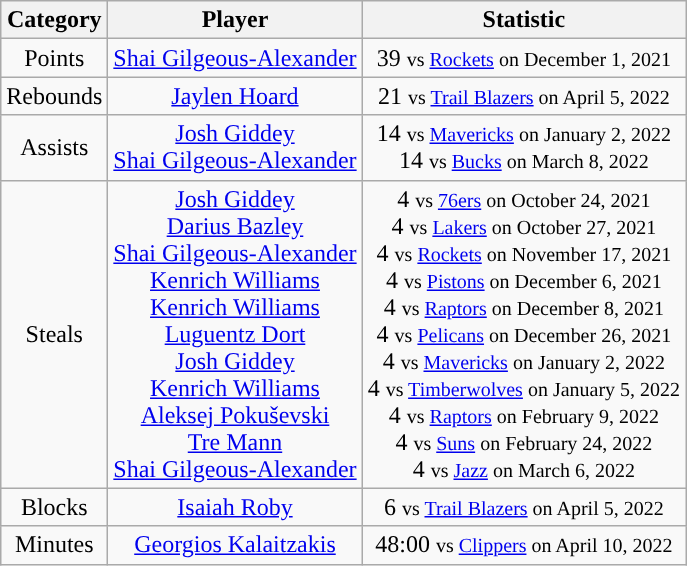<table class="wikitable sortable sortable" style="text-align: center">
<tr>
<th>Category</th>
<th>Player</th>
<th>Statistic</th>
</tr>
<tr style="text-align: center">
<td>Points</td>
<td><a href='#'>Shai Gilgeous-Alexander</a></td>
<td>39 <small>vs <a href='#'>Rockets</a> on December 1, 2021</small></td>
</tr>
<tr style="text-align: center">
<td>Rebounds</td>
<td><a href='#'>Jaylen Hoard</a></td>
<td>21 <small>vs <a href='#'>Trail Blazers</a> on April 5, 2022</small></td>
</tr>
<tr style="text-align: center">
<td>Assists</td>
<td><a href='#'>Josh Giddey</a><br><a href='#'>Shai Gilgeous-Alexander</a></td>
<td>14 <small>vs <a href='#'>Mavericks</a> on January 2, 2022</small><br>14 <small>vs <a href='#'>Bucks</a> on March 8, 2022</small></td>
</tr>
<tr style="text-align: center">
<td>Steals</td>
<td><a href='#'>Josh Giddey</a><br><a href='#'>Darius Bazley</a><br><a href='#'>Shai Gilgeous-Alexander</a><br><a href='#'>Kenrich Williams</a><br><a href='#'>Kenrich Williams</a><br><a href='#'>Luguentz Dort</a><br><a href='#'>Josh Giddey</a><br><a href='#'>Kenrich Williams</a><br><a href='#'>Aleksej Pokuševski</a><br><a href='#'>Tre Mann</a><br><a href='#'>Shai Gilgeous-Alexander</a></td>
<td>4 <small>vs <a href='#'>76ers</a> on October 24, 2021</small><br>4 <small>vs <a href='#'>Lakers</a> on October 27, 2021</small><br>4 <small>vs <a href='#'>Rockets</a> on November 17, 2021</small><br>4 <small>vs <a href='#'>Pistons</a> on December 6, 2021</small><br>4 <small>vs <a href='#'>Raptors</a> on December 8, 2021</small><br>4 <small>vs <a href='#'>Pelicans</a> on December 26, 2021</small><br>4 <small>vs <a href='#'>Mavericks</a> on January 2, 2022</small><br>4 <small>vs <a href='#'>Timberwolves</a> on January 5, 2022</small><br>4 <small>vs <a href='#'>Raptors</a> on February 9, 2022</small><br>4 <small>vs <a href='#'>Suns</a> on February 24, 2022</small><br>4 <small>vs <a href='#'>Jazz</a> on March 6, 2022</small><br></td>
</tr>
<tr style="text-align: center">
<td>Blocks</td>
<td><a href='#'>Isaiah Roby</a></td>
<td>6 <small>vs <a href='#'>Trail Blazers</a> on April 5, 2022</small></td>
</tr>
<tr style="text-align: center">
<td>Minutes</td>
<td><a href='#'>Georgios Kalaitzakis</a></td>
<td>48:00 <small>vs <a href='#'>Clippers</a> on April 10, 2022</small></td>
</tr>
</table>
